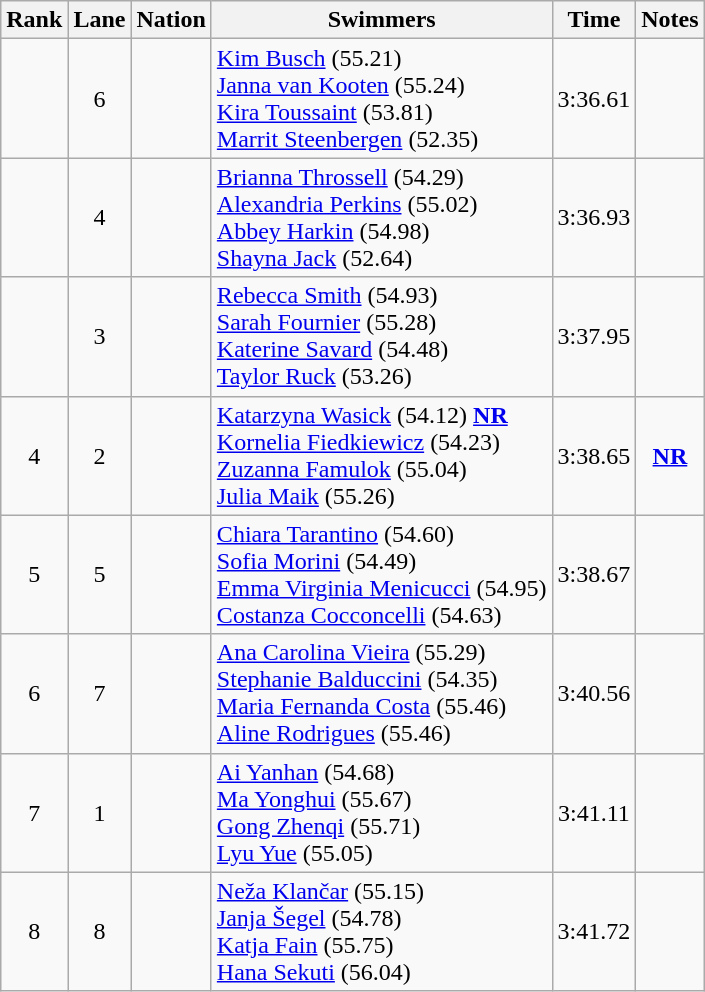<table class="wikitable sortable" style="text-align:center">
<tr>
<th>Rank</th>
<th>Lane</th>
<th>Nation</th>
<th>Swimmers</th>
<th>Time</th>
<th>Notes</th>
</tr>
<tr>
<td></td>
<td>6</td>
<td align=left></td>
<td align=left><a href='#'>Kim Busch</a> (55.21)<br><a href='#'>Janna van Kooten</a> (55.24)<br><a href='#'>Kira Toussaint</a> (53.81)<br><a href='#'>Marrit Steenbergen</a> (52.35)</td>
<td>3:36.61</td>
<td></td>
</tr>
<tr>
<td></td>
<td>4</td>
<td align=left></td>
<td align=left><a href='#'>Brianna Throssell</a> (54.29)<br><a href='#'>Alexandria Perkins</a> (55.02)<br><a href='#'>Abbey Harkin</a> (54.98)<br><a href='#'>Shayna Jack</a> (52.64)</td>
<td>3:36.93</td>
<td></td>
</tr>
<tr>
<td></td>
<td>3</td>
<td align=left></td>
<td align=left><a href='#'>Rebecca Smith</a> (54.93)<br><a href='#'>Sarah Fournier</a> (55.28)<br><a href='#'>Katerine Savard</a> (54.48)<br><a href='#'>Taylor Ruck</a> (53.26)</td>
<td>3:37.95</td>
<td></td>
</tr>
<tr>
<td>4</td>
<td>2</td>
<td align=left></td>
<td align=left><a href='#'>Katarzyna Wasick</a> (54.12) <strong><a href='#'>NR</a></strong><br><a href='#'>Kornelia Fiedkiewicz</a> (54.23)<br><a href='#'>Zuzanna Famulok</a> (55.04)<br><a href='#'>Julia Maik</a> (55.26)</td>
<td>3:38.65</td>
<td><strong><a href='#'>NR</a></strong></td>
</tr>
<tr>
<td>5</td>
<td>5</td>
<td align=left></td>
<td align=left><a href='#'>Chiara Tarantino</a> (54.60)<br><a href='#'>Sofia Morini</a> (54.49)<br><a href='#'>Emma Virginia Menicucci</a> (54.95)<br><a href='#'>Costanza Cocconcelli</a> (54.63)</td>
<td>3:38.67</td>
<td></td>
</tr>
<tr>
<td>6</td>
<td>7</td>
<td align=left></td>
<td align=left><a href='#'>Ana Carolina Vieira</a> (55.29)<br><a href='#'>Stephanie Balduccini</a> (54.35)<br><a href='#'>Maria Fernanda Costa</a> (55.46)<br><a href='#'>Aline Rodrigues</a> (55.46)</td>
<td>3:40.56</td>
<td></td>
</tr>
<tr>
<td>7</td>
<td>1</td>
<td align=left></td>
<td align=left><a href='#'>Ai Yanhan</a> (54.68)<br><a href='#'>Ma Yonghui</a> (55.67)<br><a href='#'>Gong Zhenqi</a> (55.71)<br><a href='#'>Lyu Yue</a> (55.05)</td>
<td>3:41.11</td>
<td></td>
</tr>
<tr>
<td>8</td>
<td>8</td>
<td align=left></td>
<td align=left><a href='#'>Neža Klančar</a> (55.15)<br><a href='#'>Janja Šegel</a> (54.78)<br><a href='#'>Katja Fain</a> (55.75)<br><a href='#'>Hana Sekuti</a> (56.04)</td>
<td>3:41.72</td>
<td></td>
</tr>
</table>
